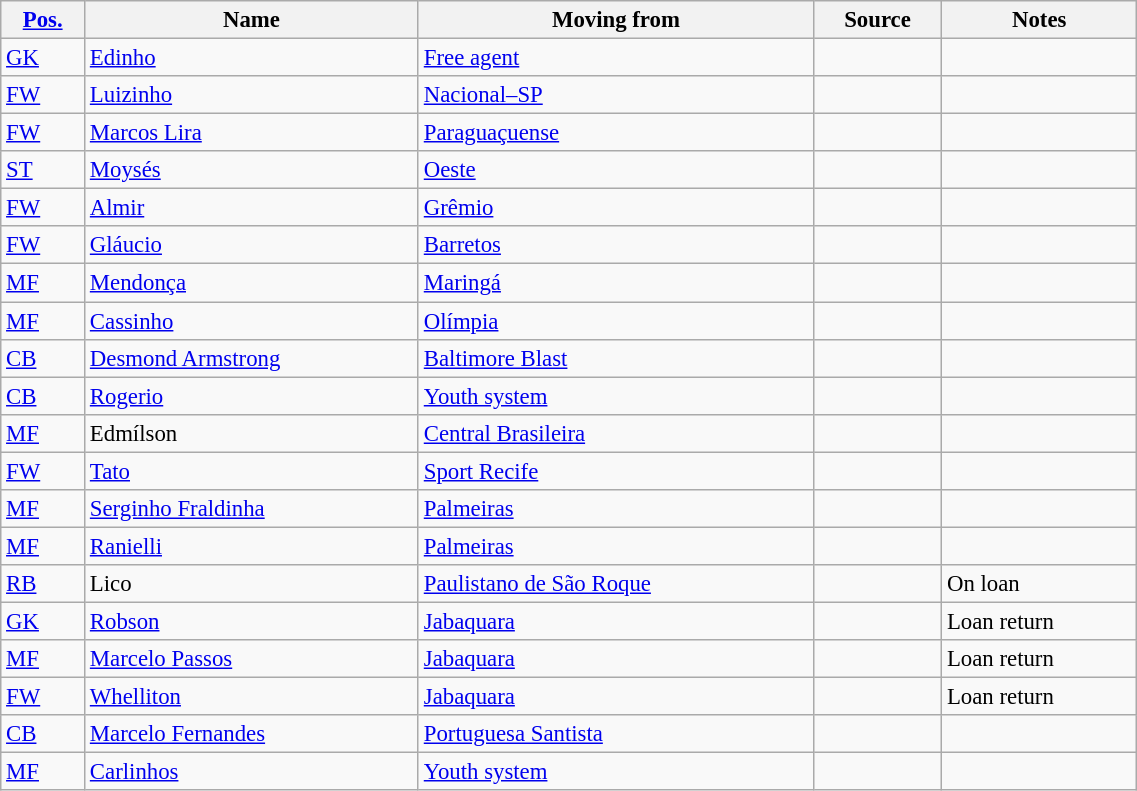<table class="wikitable sortable" style="width:60%; text-align:center; font-size:95%; text-align:left;">
<tr>
<th><a href='#'>Pos.</a></th>
<th>Name</th>
<th>Moving from</th>
<th>Source</th>
<th>Notes</th>
</tr>
<tr>
<td><a href='#'>GK</a></td>
<td style="text-align:left;"> <a href='#'>Edinho</a></td>
<td style="text-align:left;"><a href='#'>Free agent</a></td>
<td></td>
<td></td>
</tr>
<tr>
<td><a href='#'>FW</a></td>
<td style="text-align:left;"> <a href='#'>Luizinho</a></td>
<td style="text-align:left;"><a href='#'>Nacional–SP</a></td>
<td></td>
<td></td>
</tr>
<tr>
<td><a href='#'>FW</a></td>
<td style="text-align:left;"> <a href='#'>Marcos Lira</a></td>
<td style="text-align:left;"><a href='#'>Paraguaçuense</a></td>
<td></td>
<td></td>
</tr>
<tr>
<td><a href='#'>ST</a></td>
<td style="text-align:left;"> <a href='#'>Moysés</a></td>
<td style="text-align:left;"><a href='#'>Oeste</a></td>
<td></td>
<td></td>
</tr>
<tr>
<td><a href='#'>FW</a></td>
<td style="text-align:left;"> <a href='#'>Almir</a></td>
<td style="text-align:left;"><a href='#'>Grêmio</a></td>
<td></td>
<td></td>
</tr>
<tr>
<td><a href='#'>FW</a></td>
<td style="text-align:left;"> <a href='#'>Gláucio</a></td>
<td style="text-align:left;"><a href='#'>Barretos</a></td>
<td></td>
<td></td>
</tr>
<tr>
<td><a href='#'>MF</a></td>
<td style="text-align:left;"> <a href='#'>Mendonça</a></td>
<td style="text-align:left;"><a href='#'>Maringá</a></td>
<td></td>
<td></td>
</tr>
<tr>
<td><a href='#'>MF</a></td>
<td style="text-align:left;"> <a href='#'>Cassinho</a></td>
<td style="text-align:left;"><a href='#'>Olímpia</a></td>
<td></td>
<td></td>
</tr>
<tr>
<td><a href='#'>CB</a></td>
<td style="text-align:left;"> <a href='#'>Desmond Armstrong</a></td>
<td style="text-align:left;"><a href='#'>Baltimore Blast</a> </td>
<td></td>
<td></td>
</tr>
<tr>
<td><a href='#'>CB</a></td>
<td style="text-align:left;"> <a href='#'>Rogerio</a></td>
<td style="text-align:left;"><a href='#'>Youth system</a></td>
<td></td>
<td></td>
</tr>
<tr>
<td><a href='#'>MF</a></td>
<td style="text-align:left;"> Edmílson</td>
<td style="text-align:left;"><a href='#'>Central Brasileira</a></td>
<td></td>
<td></td>
</tr>
<tr>
<td><a href='#'>FW</a></td>
<td style="text-align:left;"> <a href='#'>Tato</a></td>
<td style="text-align:left;"><a href='#'>Sport Recife</a></td>
<td></td>
<td></td>
</tr>
<tr>
<td><a href='#'>MF</a></td>
<td style="text-align:left;"> <a href='#'>Serginho Fraldinha</a></td>
<td style="text-align:left;"><a href='#'>Palmeiras</a></td>
<td></td>
<td></td>
</tr>
<tr>
<td><a href='#'>MF</a></td>
<td style="text-align:left;"> <a href='#'>Ranielli</a></td>
<td style="text-align:left;"><a href='#'>Palmeiras</a></td>
<td></td>
<td></td>
</tr>
<tr>
<td><a href='#'>RB</a></td>
<td style="text-align:left;"> Lico</td>
<td style="text-align:left;"><a href='#'>Paulistano de São Roque</a></td>
<td></td>
<td>On loan</td>
</tr>
<tr>
<td><a href='#'>GK</a></td>
<td style="text-align:left;"> <a href='#'>Robson</a></td>
<td style="text-align:left;"><a href='#'>Jabaquara</a></td>
<td></td>
<td>Loan return</td>
</tr>
<tr>
<td><a href='#'>MF</a></td>
<td style="text-align:left;"> <a href='#'>Marcelo Passos</a></td>
<td style="text-align:left;"><a href='#'>Jabaquara</a></td>
<td></td>
<td>Loan return</td>
</tr>
<tr>
<td><a href='#'>FW</a></td>
<td style="text-align:left;"> <a href='#'>Whelliton</a></td>
<td style="text-align:left;"><a href='#'>Jabaquara</a></td>
<td></td>
<td>Loan return</td>
</tr>
<tr>
<td><a href='#'>CB</a></td>
<td style="text-align:left;"> <a href='#'>Marcelo Fernandes</a></td>
<td style="text-align:left;"><a href='#'>Portuguesa Santista</a></td>
<td></td>
<td></td>
</tr>
<tr>
<td><a href='#'>MF</a></td>
<td style="text-align:left;"> <a href='#'>Carlinhos</a></td>
<td style="text-align:left;"><a href='#'>Youth system</a></td>
<td></td>
<td></td>
</tr>
</table>
